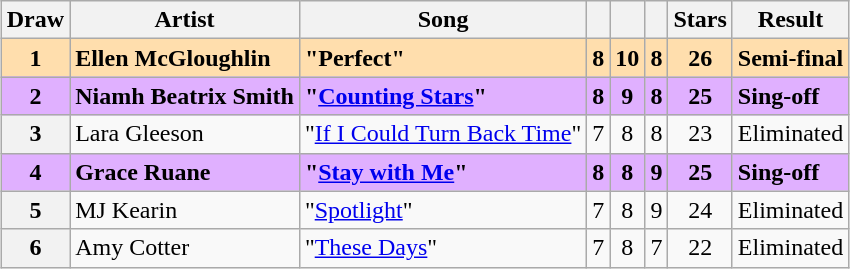<table class="sortable wikitable plainrowheaders" style="margin: 1em auto 1em auto;">
<tr>
<th scope="col">Draw</th>
<th scope="col">Artist</th>
<th scope="col">Song </th>
<th><small></small></th>
<th><small></small></th>
<th><small></small></th>
<th scope="col">Stars</th>
<th scope="col">Result</th>
</tr>
<tr style="font-weight: bold; background: navajowhite;">
<th scope="row" style="text-align:center; font-weight:bold; background:navajowhite">1</th>
<td>Ellen McGloughlin</td>
<td>"Perfect" </td>
<td align="center">8</td>
<td align="center">10</td>
<td align="center">8</td>
<td align="center">26</td>
<td>Semi-final</td>
</tr>
<tr style="font-weight: bold; background: #E0B0FF;">
<th scope="row" style="text-align:center; font-weight:bold; background:#E0B0FF">2</th>
<td>Niamh Beatrix Smith</td>
<td>"<a href='#'>Counting Stars</a>" </td>
<td align="center">8</td>
<td align="center">9</td>
<td align="center">8</td>
<td align="center">25</td>
<td>Sing-off</td>
</tr>
<tr>
<th scope="row" style="text-align:center;">3</th>
<td>Lara Gleeson</td>
<td>"<a href='#'>If I Could Turn Back Time</a>" </td>
<td align="center">7</td>
<td align="center">8</td>
<td align="center">8</td>
<td align="center">23</td>
<td>Eliminated</td>
</tr>
<tr style="font-weight: bold; background: #E0B0FF;">
<th scope="row" style="text-align:center; background:#E0B0FF"><strong>4</strong></th>
<td>Grace Ruane</td>
<td>"<a href='#'>Stay with Me</a>" </td>
<td align="center">8</td>
<td align="center">8</td>
<td align="center">9</td>
<td align="center">25</td>
<td>Sing-off</td>
</tr>
<tr>
<th scope="row" style="text-align:center;">5</th>
<td>MJ Kearin</td>
<td>"<a href='#'>Spotlight</a>" </td>
<td align="center">7</td>
<td align="center">8</td>
<td align="center">9</td>
<td align="center">24</td>
<td>Eliminated</td>
</tr>
<tr>
<th scope="row" style="text-align:center;">6</th>
<td>Amy Cotter</td>
<td>"<a href='#'>These Days</a>" </td>
<td align="center">7</td>
<td align="center">8</td>
<td align="center">7</td>
<td align="center">22</td>
<td>Eliminated</td>
</tr>
</table>
